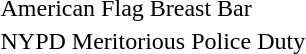<table>
<tr>
<td></td>
<td>American Flag Breast Bar</td>
</tr>
<tr>
<td></td>
<td>NYPD Meritorious Police Duty</td>
</tr>
</table>
